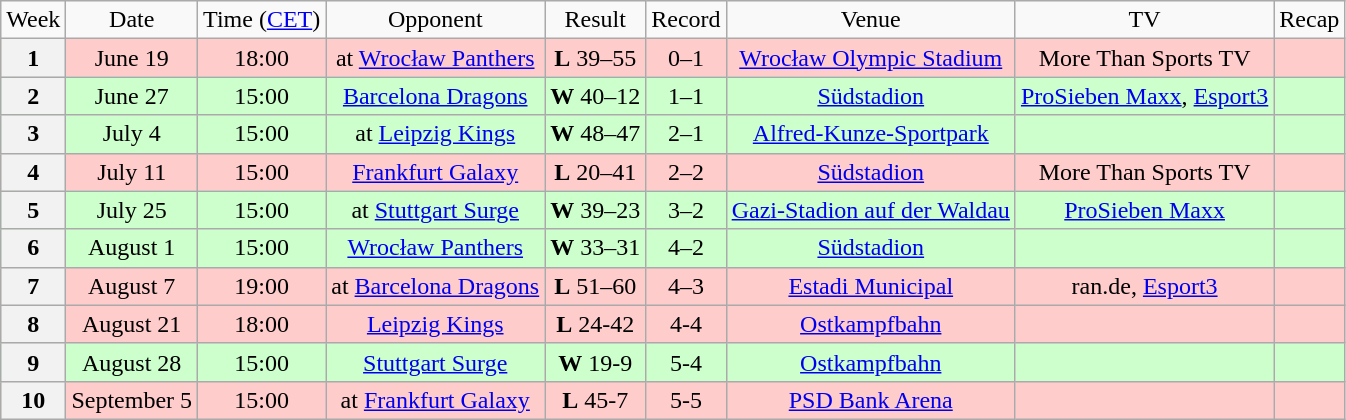<table class="wikitable" style="text-align:center">
<tr>
<td>Week</td>
<td>Date</td>
<td>Time (<a href='#'>CET</a>)</td>
<td>Opponent</td>
<td>Result</td>
<td>Record</td>
<td>Venue</td>
<td>TV</td>
<td>Recap</td>
</tr>
<tr style="background:#fcc">
<th>1</th>
<td>June 19</td>
<td>18:00</td>
<td>at <a href='#'>Wrocław Panthers</a></td>
<td><strong>L</strong> 39–55</td>
<td>0–1</td>
<td><a href='#'>Wrocław Olympic Stadium</a></td>
<td>More Than Sports TV</td>
<td></td>
</tr>
<tr style="background:#cfc">
<th>2</th>
<td>June 27</td>
<td>15:00</td>
<td><a href='#'>Barcelona Dragons</a></td>
<td><strong>W</strong> 40–12</td>
<td>1–1</td>
<td><a href='#'>Südstadion</a></td>
<td><a href='#'>ProSieben Maxx</a>, <a href='#'>Esport3</a></td>
<td></td>
</tr>
<tr style="background:#cfc">
<th>3</th>
<td>July 4</td>
<td>15:00</td>
<td>at <a href='#'>Leipzig Kings</a></td>
<td><strong>W</strong> 48–47</td>
<td>2–1</td>
<td><a href='#'>Alfred-Kunze-Sportpark</a></td>
<td></td>
<td></td>
</tr>
<tr style="background:#fcc">
<th>4</th>
<td>July 11</td>
<td>15:00</td>
<td><a href='#'>Frankfurt Galaxy</a></td>
<td><strong>L</strong> 20–41</td>
<td>2–2</td>
<td><a href='#'>Südstadion</a></td>
<td>More Than Sports TV</td>
<td></td>
</tr>
<tr style="background:#cfc">
<th>5</th>
<td>July 25</td>
<td>15:00</td>
<td>at <a href='#'>Stuttgart Surge</a></td>
<td><strong>W</strong> 39–23</td>
<td>3–2</td>
<td><a href='#'>Gazi-Stadion auf der Waldau</a></td>
<td><a href='#'>ProSieben Maxx</a></td>
<td></td>
</tr>
<tr style="background:#cfc">
<th>6</th>
<td>August 1</td>
<td>15:00</td>
<td><a href='#'>Wrocław Panthers</a></td>
<td><strong>W</strong> 33–31</td>
<td>4–2</td>
<td><a href='#'>Südstadion</a></td>
<td></td>
<td></td>
</tr>
<tr style="background:#fcc">
<th>7</th>
<td>August 7</td>
<td>19:00</td>
<td>at <a href='#'>Barcelona Dragons</a></td>
<td><strong>L</strong> 51–60</td>
<td>4–3</td>
<td><a href='#'>Estadi Municipal</a></td>
<td>ran.de, <a href='#'>Esport3</a></td>
<td></td>
</tr>
<tr style="background:#fcc">
<th>8</th>
<td>August 21</td>
<td>18:00</td>
<td><a href='#'>Leipzig Kings</a></td>
<td><strong>L</strong> 24-42</td>
<td>4-4</td>
<td><a href='#'>Ostkampfbahn</a></td>
<td></td>
<td></td>
</tr>
<tr style="background:#cfc">
<th>9</th>
<td>August 28</td>
<td>15:00</td>
<td><a href='#'>Stuttgart Surge</a></td>
<td><strong>W</strong> 19-9</td>
<td>5-4</td>
<td><a href='#'>Ostkampfbahn</a></td>
<td></td>
<td></td>
</tr>
<tr style="background:#fcc">
<th>10</th>
<td>September 5</td>
<td>15:00</td>
<td>at <a href='#'>Frankfurt Galaxy</a></td>
<td><strong>L</strong> 45-7</td>
<td>5-5</td>
<td><a href='#'>PSD Bank Arena</a></td>
<td></td>
<td></td>
</tr>
</table>
